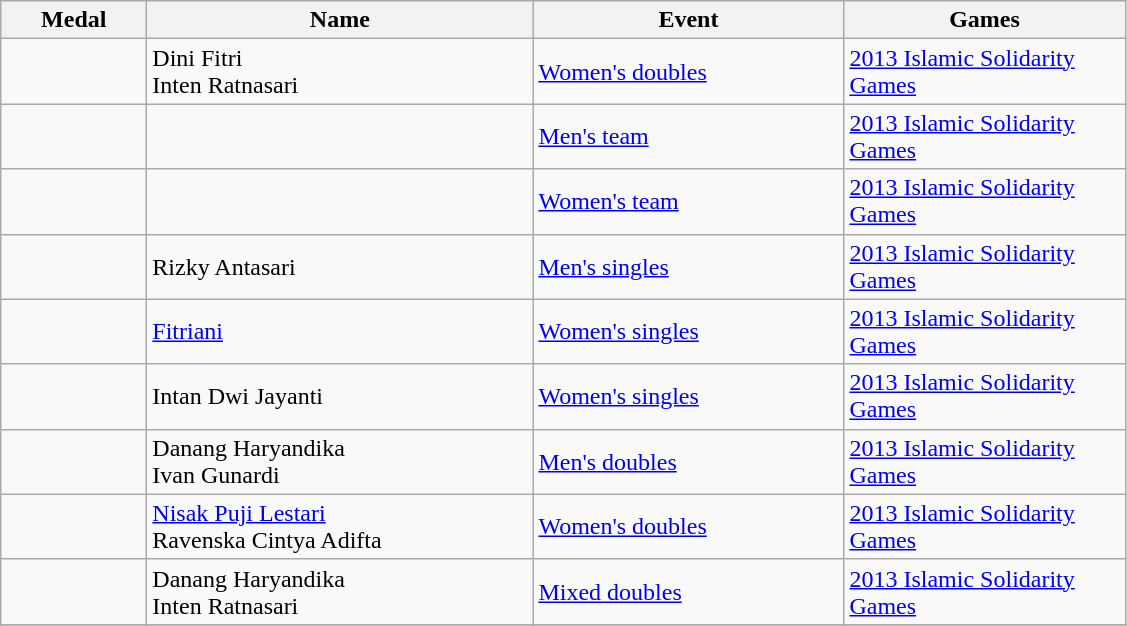<table class="wikitable sortable" style="font-size:100%">
<tr>
<th width="90">Medal</th>
<th width="250">Name</th>
<th width="200">Event</th>
<th width="180">Games</th>
</tr>
<tr>
<td></td>
<td>Dini Fitri<br>Inten Ratnasari</td>
<td><a href='#'>Women's doubles</a></td>
<td><a href='#'>2013 Islamic Solidarity Games</a></td>
</tr>
<tr>
<td></td>
<td></td>
<td><a href='#'>Men's team</a></td>
<td><a href='#'>2013 Islamic Solidarity Games</a></td>
</tr>
<tr>
<td></td>
<td></td>
<td><a href='#'>Women's team</a></td>
<td><a href='#'>2013 Islamic Solidarity Games</a></td>
</tr>
<tr>
<td></td>
<td>Rizky Antasari</td>
<td><a href='#'>Men's singles</a></td>
<td><a href='#'>2013 Islamic Solidarity Games</a></td>
</tr>
<tr>
<td></td>
<td><a href='#'>Fitriani</a></td>
<td><a href='#'>Women's singles</a></td>
<td><a href='#'>2013 Islamic Solidarity Games</a></td>
</tr>
<tr>
<td></td>
<td>Intan Dwi Jayanti</td>
<td><a href='#'>Women's singles</a></td>
<td><a href='#'>2013 Islamic Solidarity Games</a></td>
</tr>
<tr>
<td></td>
<td>Danang Haryandika <br>Ivan Gunardi</td>
<td><a href='#'>Men's doubles</a></td>
<td><a href='#'>2013 Islamic Solidarity Games</a></td>
</tr>
<tr>
<td></td>
<td><a href='#'>Nisak Puji Lestari</a> <br>Ravenska Cintya Adifta</td>
<td><a href='#'>Women's doubles</a></td>
<td><a href='#'>2013 Islamic Solidarity Games</a></td>
</tr>
<tr>
<td></td>
<td>Danang Haryandika <br>Inten Ratnasari</td>
<td><a href='#'>Mixed doubles</a></td>
<td><a href='#'>2013 Islamic Solidarity Games</a></td>
</tr>
<tr>
</tr>
</table>
